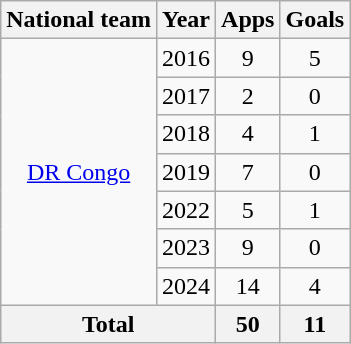<table class=wikitable style=text-align:center>
<tr>
<th>National team</th>
<th>Year</th>
<th>Apps</th>
<th>Goals</th>
</tr>
<tr>
<td rowspan="7"><a href='#'>DR Congo</a></td>
<td>2016</td>
<td>9</td>
<td>5</td>
</tr>
<tr>
<td>2017</td>
<td>2</td>
<td>0</td>
</tr>
<tr>
<td>2018</td>
<td>4</td>
<td>1</td>
</tr>
<tr>
<td>2019</td>
<td>7</td>
<td>0</td>
</tr>
<tr>
<td>2022</td>
<td>5</td>
<td>1</td>
</tr>
<tr>
<td>2023</td>
<td>9</td>
<td>0</td>
</tr>
<tr>
<td>2024</td>
<td>14</td>
<td>4</td>
</tr>
<tr>
<th colspan=2>Total</th>
<th>50</th>
<th>11</th>
</tr>
</table>
